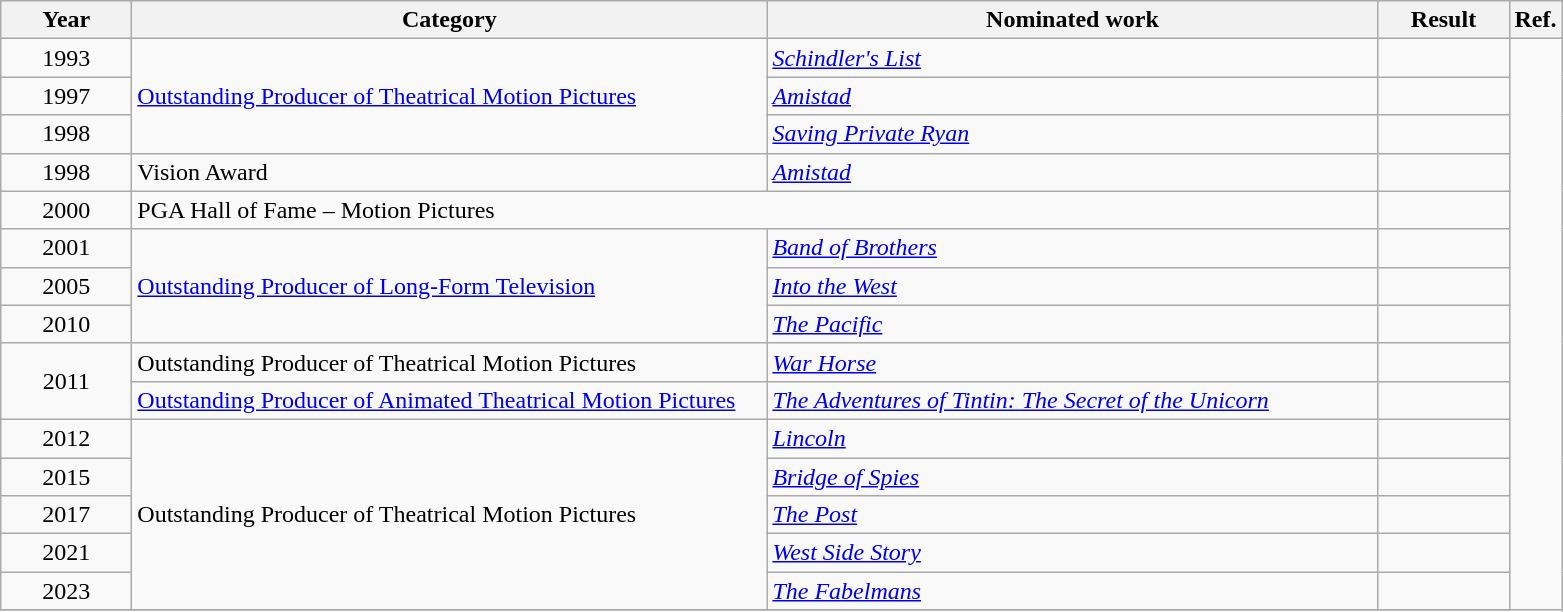<table class=wikitable>
<tr>
<th scope="col" style="width:5em;">Year</th>
<th scope="col" style="width:26em;">Category</th>
<th scope="col" style="width:25em;">Nominated work</th>
<th scope="col" style="width:5em;">Result</th>
<th>Ref.</th>
</tr>
<tr>
<td style="text-align:center;">1993</td>
<td rowspan="3"><a href='#'>Outstanding Producer of Theatrical Motion Pictures</a></td>
<td><em><a href='#'>Schindler's List</a></em></td>
<td></td>
</tr>
<tr>
<td style="text-align:center;">1997</td>
<td><a href='#'><em>Amistad</em></a></td>
<td></td>
</tr>
<tr>
<td style="text-align:center;">1998</td>
<td><em><a href='#'>Saving Private Ryan</a></em></td>
<td></td>
</tr>
<tr>
<td style="text-align:center;">1998</td>
<td>Vision Award</td>
<td><em><a href='#'>Amistad</a></em></td>
<td></td>
</tr>
<tr>
<td style="text-align:center;">2000</td>
<td colspan=2>PGA Hall of Fame – Motion Pictures</td>
<td></td>
</tr>
<tr>
<td style="text-align:center;">2001</td>
<td rowspan="3"><a href='#'>Outstanding Producer of Long-Form Television</a></td>
<td><a href='#'><em>Band of Brothers</em></a></td>
<td></td>
</tr>
<tr>
<td style="text-align:center;">2005</td>
<td><a href='#'><em>Into the West</em></a></td>
<td></td>
</tr>
<tr>
<td style="text-align:center;">2010</td>
<td><a href='#'><em>The Pacific</em></a></td>
<td></td>
</tr>
<tr>
<td style="text-align:center;" rowspan="2">2011</td>
<td>Outstanding Producer of Theatrical Motion Pictures</td>
<td><a href='#'><em>War Horse</em></a></td>
<td></td>
</tr>
<tr>
<td><a href='#'>Outstanding Producer of Animated Theatrical Motion Pictures</a></td>
<td><em><a href='#'>The Adventures of Tintin: The Secret of the Unicorn</a></em></td>
<td></td>
</tr>
<tr>
<td style="text-align:center;">2012</td>
<td rowspan="5">Outstanding Producer of Theatrical Motion Pictures</td>
<td><a href='#'><em>Lincoln</em></a></td>
<td></td>
</tr>
<tr>
<td style="text-align:center;">2015</td>
<td><a href='#'><em>Bridge of Spies</em></a></td>
<td></td>
</tr>
<tr>
<td style="text-align:center;">2017</td>
<td><a href='#'><em>The Post</em></a></td>
<td></td>
</tr>
<tr>
<td style="text-align:center;">2021</td>
<td><a href='#'><em>West Side Story</em></a></td>
<td></td>
</tr>
<tr>
<td style="text-align:center;">2023</td>
<td><em><a href='#'>The Fabelmans</a></em></td>
<td></td>
</tr>
<tr>
</tr>
</table>
